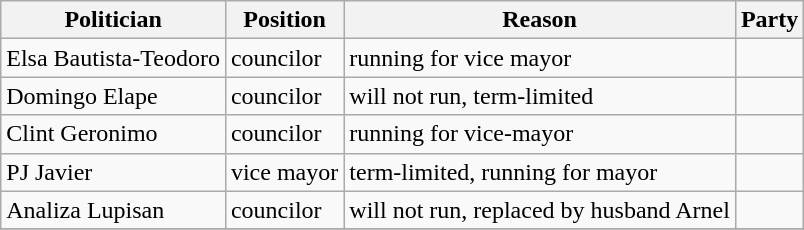<table class=wikitable>
<tr>
<th>Politician</th>
<th>Position</th>
<th>Reason</th>
<th colspan=2>Party</th>
</tr>
<tr>
<td>Elsa Bautista-Teodoro</td>
<td>councilor</td>
<td>running for vice mayor</td>
<td></td>
</tr>
<tr>
<td>Domingo Elape</td>
<td>councilor</td>
<td>will not run, term-limited</td>
<td></td>
</tr>
<tr>
<td>Clint Geronimo</td>
<td>councilor</td>
<td>running for vice-mayor</td>
<td></td>
</tr>
<tr>
<td>PJ Javier</td>
<td>vice mayor</td>
<td>term-limited, running for mayor</td>
<td></td>
</tr>
<tr>
<td>Analiza Lupisan</td>
<td>councilor</td>
<td>will not run, replaced by husband Arnel</td>
<td></td>
</tr>
<tr>
</tr>
</table>
